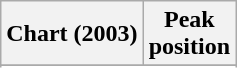<table class="wikitable sortable plainrowheaders" style="text-align:center">
<tr>
<th scope="col">Chart (2003)</th>
<th scope="col">Peak<br> position</th>
</tr>
<tr>
</tr>
<tr>
</tr>
</table>
